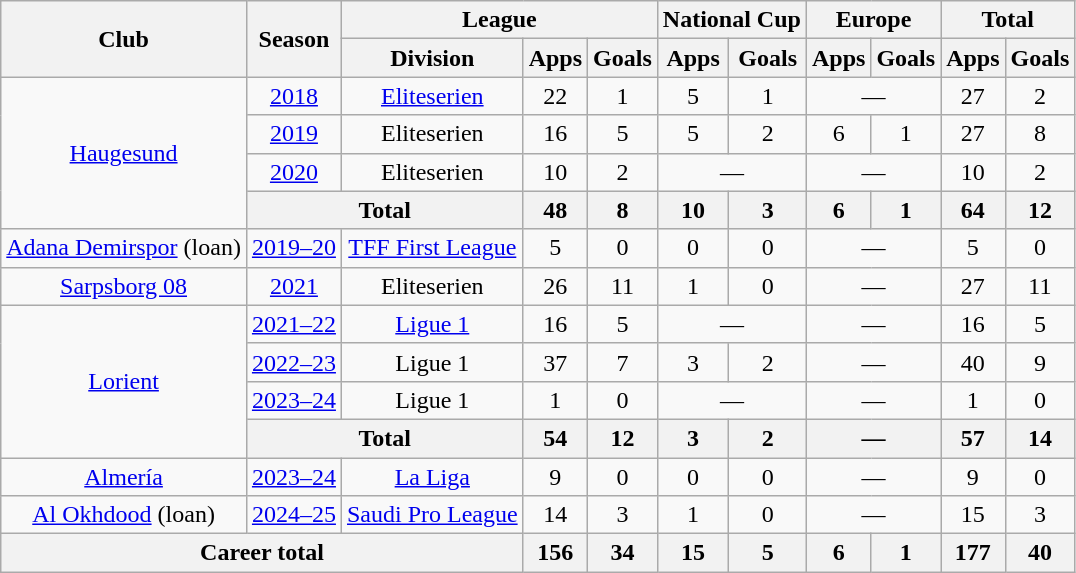<table class="wikitable" style="text-align: center;">
<tr>
<th rowspan="2">Club</th>
<th rowspan="2">Season</th>
<th colspan="3">League</th>
<th colspan="2">National Cup</th>
<th colspan="2">Europe</th>
<th colspan="2">Total</th>
</tr>
<tr>
<th>Division</th>
<th>Apps</th>
<th>Goals</th>
<th>Apps</th>
<th>Goals</th>
<th>Apps</th>
<th>Goals</th>
<th>Apps</th>
<th>Goals</th>
</tr>
<tr>
<td rowspan="4"><a href='#'>Haugesund</a></td>
<td><a href='#'>2018</a></td>
<td><a href='#'>Eliteserien</a></td>
<td>22</td>
<td>1</td>
<td>5</td>
<td>1</td>
<td colspan="2">—</td>
<td>27</td>
<td>2</td>
</tr>
<tr>
<td><a href='#'>2019</a></td>
<td>Eliteserien</td>
<td>16</td>
<td>5</td>
<td>5</td>
<td>2</td>
<td>6</td>
<td>1</td>
<td>27</td>
<td>8</td>
</tr>
<tr>
<td><a href='#'>2020</a></td>
<td>Eliteserien</td>
<td>10</td>
<td>2</td>
<td colspan="2">—</td>
<td colspan="2">—</td>
<td>10</td>
<td>2</td>
</tr>
<tr>
<th colspan="2">Total</th>
<th>48</th>
<th>8</th>
<th>10</th>
<th>3</th>
<th>6</th>
<th>1</th>
<th>64</th>
<th>12</th>
</tr>
<tr>
<td><a href='#'>Adana Demirspor</a> (loan)</td>
<td><a href='#'>2019–20</a></td>
<td><a href='#'>TFF First League</a></td>
<td>5</td>
<td>0</td>
<td>0</td>
<td>0</td>
<td colspan="2">—</td>
<td>5</td>
<td>0</td>
</tr>
<tr>
<td><a href='#'>Sarpsborg 08</a></td>
<td><a href='#'>2021</a></td>
<td>Eliteserien</td>
<td>26</td>
<td>11</td>
<td>1</td>
<td>0</td>
<td colspan="2">—</td>
<td>27</td>
<td>11</td>
</tr>
<tr>
<td rowspan="4"><a href='#'>Lorient</a></td>
<td><a href='#'>2021–22</a></td>
<td><a href='#'>Ligue 1</a></td>
<td>16</td>
<td>5</td>
<td colspan="2">—</td>
<td colspan="2">—</td>
<td>16</td>
<td>5</td>
</tr>
<tr>
<td><a href='#'>2022–23</a></td>
<td>Ligue 1</td>
<td>37</td>
<td>7</td>
<td>3</td>
<td>2</td>
<td colspan="2">—</td>
<td>40</td>
<td>9</td>
</tr>
<tr>
<td><a href='#'>2023–24</a></td>
<td>Ligue 1</td>
<td>1</td>
<td>0</td>
<td colspan="2">—</td>
<td colspan="2">—</td>
<td>1</td>
<td>0</td>
</tr>
<tr>
<th colspan="2">Total</th>
<th>54</th>
<th>12</th>
<th>3</th>
<th>2</th>
<th colspan="2">—</th>
<th>57</th>
<th>14</th>
</tr>
<tr>
<td><a href='#'>Almería</a></td>
<td><a href='#'>2023–24</a></td>
<td><a href='#'>La Liga</a></td>
<td>9</td>
<td>0</td>
<td>0</td>
<td>0</td>
<td colspan="2">—</td>
<td>9</td>
<td>0</td>
</tr>
<tr>
<td><a href='#'>Al Okhdood</a> (loan)</td>
<td><a href='#'>2024–25</a></td>
<td><a href='#'>Saudi Pro League</a></td>
<td>14</td>
<td>3</td>
<td>1</td>
<td>0</td>
<td colspan="2">—</td>
<td>15</td>
<td>3</td>
</tr>
<tr>
<th colspan="3">Career total</th>
<th>156</th>
<th>34</th>
<th>15</th>
<th>5</th>
<th>6</th>
<th>1</th>
<th>177</th>
<th>40</th>
</tr>
</table>
